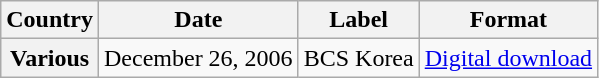<table class="wikitable plainrowheaders">
<tr>
<th>Country</th>
<th>Date</th>
<th>Label</th>
<th>Format</th>
</tr>
<tr>
<th scope="row">Various</th>
<td>December 26, 2006</td>
<td>BCS Korea</td>
<td><a href='#'>Digital download</a></td>
</tr>
</table>
